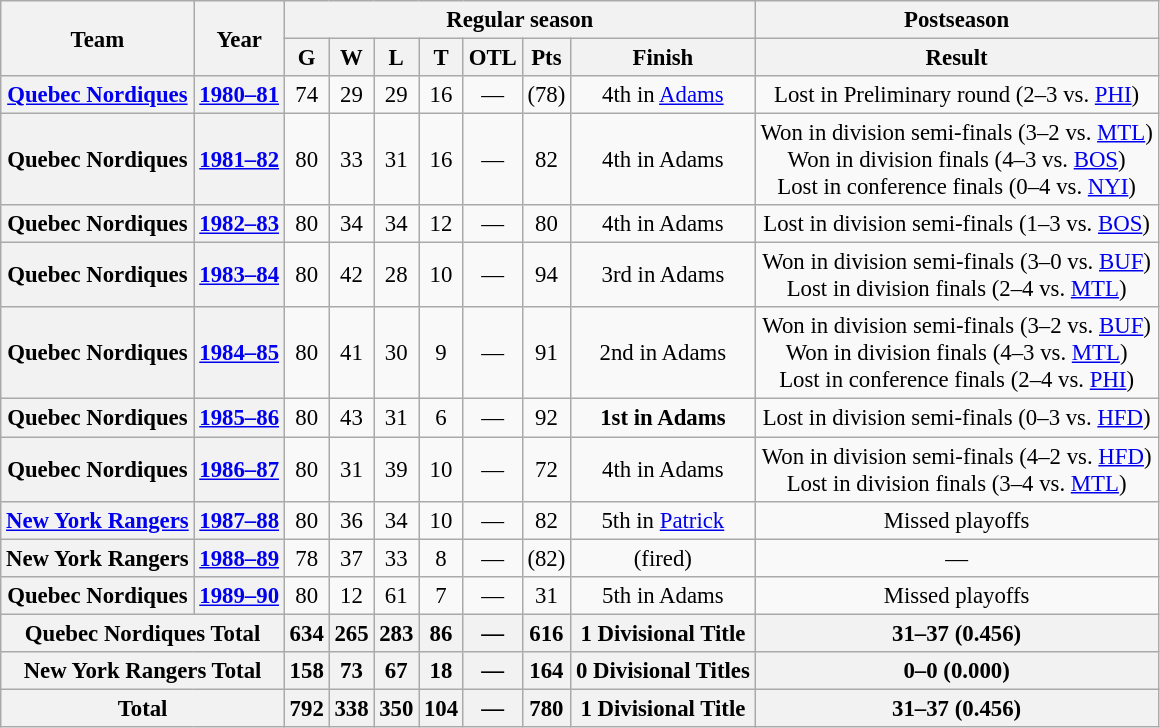<table class="wikitable" style="font-size: 95%; text-align:center;">
<tr>
<th rowspan="2">Team</th>
<th rowspan="2">Year</th>
<th colspan="7">Regular season</th>
<th>Postseason</th>
</tr>
<tr>
<th>G</th>
<th>W</th>
<th>L</th>
<th>T</th>
<th>OTL</th>
<th>Pts</th>
<th>Finish</th>
<th>Result</th>
</tr>
<tr>
<th><a href='#'>Quebec Nordiques</a></th>
<th><a href='#'>1980–81</a></th>
<td>74</td>
<td>29</td>
<td>29</td>
<td>16</td>
<td>—</td>
<td>(78)</td>
<td>4th in <a href='#'>Adams</a></td>
<td>Lost in Preliminary round (2–3 vs. <a href='#'>PHI</a>)</td>
</tr>
<tr>
<th>Quebec Nordiques</th>
<th><a href='#'>1981–82</a></th>
<td>80</td>
<td>33</td>
<td>31</td>
<td>16</td>
<td>—</td>
<td>82</td>
<td>4th in Adams</td>
<td>Won in division semi-finals (3–2 vs. <a href='#'>MTL</a>) <br> Won in division finals (4–3 vs. <a href='#'>BOS</a>) <br> Lost in conference finals (0–4 vs. <a href='#'>NYI</a>)</td>
</tr>
<tr>
<th>Quebec Nordiques</th>
<th><a href='#'>1982–83</a></th>
<td>80</td>
<td>34</td>
<td>34</td>
<td>12</td>
<td>—</td>
<td>80</td>
<td>4th in Adams</td>
<td>Lost in division semi-finals (1–3 vs. <a href='#'>BOS</a>)</td>
</tr>
<tr>
<th>Quebec Nordiques</th>
<th><a href='#'>1983–84</a></th>
<td>80</td>
<td>42</td>
<td>28</td>
<td>10</td>
<td>—</td>
<td>94</td>
<td>3rd in Adams</td>
<td>Won in division semi-finals (3–0 vs. <a href='#'>BUF</a>) <br> Lost in division finals (2–4 vs. <a href='#'>MTL</a>)</td>
</tr>
<tr>
<th>Quebec Nordiques</th>
<th><a href='#'>1984–85</a></th>
<td>80</td>
<td>41</td>
<td>30</td>
<td>9</td>
<td>—</td>
<td>91</td>
<td>2nd in Adams</td>
<td>Won in division semi-finals (3–2 vs. <a href='#'>BUF</a>) <br> Won in division finals (4–3 vs. <a href='#'>MTL</a>) <br> Lost in conference finals (2–4 vs. <a href='#'>PHI</a>)</td>
</tr>
<tr>
<th>Quebec Nordiques</th>
<th><a href='#'>1985–86</a></th>
<td>80</td>
<td>43</td>
<td>31</td>
<td>6</td>
<td>—</td>
<td>92</td>
<td><strong>1st in Adams</strong></td>
<td>Lost in division semi-finals (0–3 vs. <a href='#'>HFD</a>)</td>
</tr>
<tr>
<th>Quebec Nordiques</th>
<th><a href='#'>1986–87</a></th>
<td>80</td>
<td>31</td>
<td>39</td>
<td>10</td>
<td>—</td>
<td>72</td>
<td>4th in Adams</td>
<td>Won in division semi-finals (4–2 vs. <a href='#'>HFD</a>) <br> Lost in division finals (3–4 vs. <a href='#'>MTL</a>)</td>
</tr>
<tr>
<th><a href='#'>New York Rangers</a></th>
<th><a href='#'>1987–88</a></th>
<td>80</td>
<td>36</td>
<td>34</td>
<td>10</td>
<td>—</td>
<td>82</td>
<td>5th in <a href='#'>Patrick</a></td>
<td>Missed playoffs</td>
</tr>
<tr>
<th>New York Rangers</th>
<th><a href='#'>1988–89</a></th>
<td>78</td>
<td>37</td>
<td>33</td>
<td>8</td>
<td>—</td>
<td>(82)</td>
<td>(fired)</td>
<td>—</td>
</tr>
<tr>
<th>Quebec Nordiques</th>
<th><a href='#'>1989–90</a></th>
<td>80</td>
<td>12</td>
<td>61</td>
<td>7</td>
<td>—</td>
<td>31</td>
<td>5th in Adams</td>
<td>Missed playoffs</td>
</tr>
<tr>
<th colspan="2">Quebec Nordiques Total</th>
<th>634</th>
<th>265</th>
<th>283</th>
<th>86</th>
<th>—</th>
<th>616</th>
<th>1 Divisional Title</th>
<th>31–37 (0.456)</th>
</tr>
<tr>
<th colspan="2">New York Rangers Total</th>
<th>158</th>
<th>73</th>
<th>67</th>
<th>18</th>
<th>—</th>
<th>164</th>
<th>0 Divisional Titles</th>
<th>0–0 (0.000)</th>
</tr>
<tr>
<th colspan="2">Total</th>
<th>792</th>
<th>338</th>
<th>350</th>
<th>104</th>
<th>—</th>
<th>780</th>
<th>1 Divisional Title</th>
<th>31–37 (0.456)</th>
</tr>
</table>
